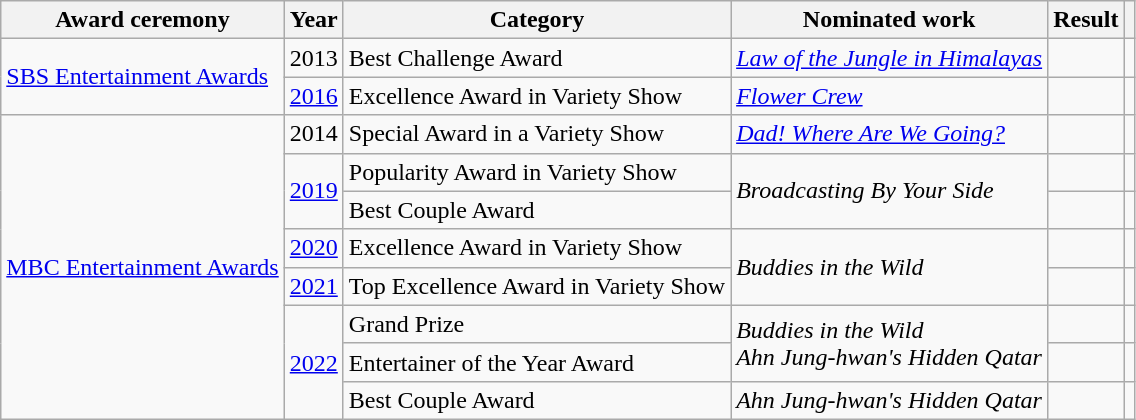<table class="wikitable sortable plainrowheader">
<tr>
<th>Award ceremony</th>
<th>Year</th>
<th>Category</th>
<th>Nominated work</th>
<th>Result</th>
<th class="unsortable"></th>
</tr>
<tr>
<td rowspan="2"><a href='#'>SBS Entertainment Awards</a></td>
<td align="center">2013</td>
<td>Best Challenge Award</td>
<td><em><a href='#'>Law of the Jungle in Himalayas</a></em></td>
<td></td>
<td></td>
</tr>
<tr>
<td align="center"><a href='#'>2016</a></td>
<td>Excellence Award in Variety Show</td>
<td><em><a href='#'>Flower Crew</a></em></td>
<td></td>
<td></td>
</tr>
<tr>
<td rowspan="8"><a href='#'>MBC Entertainment Awards</a></td>
<td align="center">2014</td>
<td>Special Award in a Variety Show</td>
<td><em><a href='#'>Dad! Where Are We Going?</a></em></td>
<td></td>
<td></td>
</tr>
<tr>
<td align="center" rowspan=2><a href='#'>2019</a></td>
<td>Popularity Award in Variety Show</td>
<td rowspan=2><em>Broadcasting By Your Side</em></td>
<td></td>
<td></td>
</tr>
<tr>
<td>Best Couple Award</td>
<td></td>
<td></td>
</tr>
<tr>
<td align="center"><a href='#'>2020</a></td>
<td>Excellence Award in Variety Show</td>
<td rowspan=2><em>Buddies in the Wild</em></td>
<td></td>
<td></td>
</tr>
<tr>
<td align="center"><a href='#'>2021</a></td>
<td>Top Excellence Award in Variety Show</td>
<td></td>
<td></td>
</tr>
<tr>
<td align="center" rowspan=3><a href='#'>2022</a></td>
<td>Grand Prize</td>
<td rowspan=2><em>Buddies in the Wild</em><br><em>Ahn Jung-hwan's Hidden Qatar</em></td>
<td></td>
<td></td>
</tr>
<tr>
<td>Entertainer of the Year Award</td>
<td></td>
<td></td>
</tr>
<tr>
<td>Best Couple Award</td>
<td><em>Ahn Jung-hwan's Hidden Qatar</em></td>
<td></td>
<td></td>
</tr>
</table>
